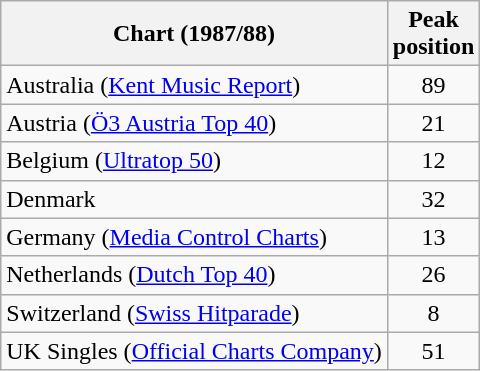<table class="wikitable sortable">
<tr>
<th>Chart (1987/88)</th>
<th>Peak<br>position</th>
</tr>
<tr>
<td>Australia (<a href='#'>Kent Music Report</a>)</td>
<td align="center">89</td>
</tr>
<tr>
<td>Austria (<a href='#'>Ö3 Austria Top 40</a>)</td>
<td align="center">21</td>
</tr>
<tr>
<td>Belgium (<a href='#'>Ultratop 50</a>)</td>
<td align="center">12</td>
</tr>
<tr>
<td>Denmark</td>
<td align="center">32</td>
</tr>
<tr>
<td>Germany (<a href='#'>Media Control Charts</a>)</td>
<td align="center">13</td>
</tr>
<tr>
<td>Netherlands (<a href='#'>Dutch Top 40</a>)</td>
<td align="center">26</td>
</tr>
<tr>
<td>Switzerland (<a href='#'>Swiss Hitparade</a>)</td>
<td align="center">8</td>
</tr>
<tr>
<td>UK Singles (<a href='#'>Official Charts Company</a>)</td>
<td align="center">51</td>
</tr>
</table>
